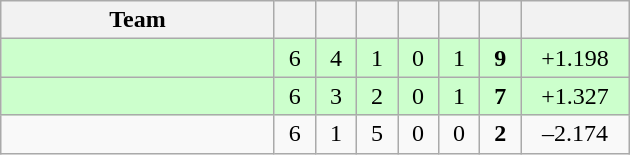<table class="wikitable" style="text-align:center">
<tr>
<th style="width:175px;">Team</th>
<th style="width:20px;"></th>
<th style="width:20px;"></th>
<th style="width:20px;"></th>
<th style="width:20px;"></th>
<th style="width:20px;"></th>
<th style="width:20px;"></th>
<th style="width:65px;"></th>
</tr>
<tr style="background:#cfc">
<td style="text-align:left"></td>
<td>6</td>
<td>4</td>
<td>1</td>
<td>0</td>
<td>1</td>
<td><strong>9</strong></td>
<td>+1.198</td>
</tr>
<tr style="background:#cfc">
<td style="text-align:left"></td>
<td>6</td>
<td>3</td>
<td>2</td>
<td>0</td>
<td>1</td>
<td><strong>7</strong></td>
<td>+1.327</td>
</tr>
<tr>
<td style="text-align:left"></td>
<td>6</td>
<td>1</td>
<td>5</td>
<td>0</td>
<td>0</td>
<td><strong>2</strong></td>
<td>–2.174</td>
</tr>
</table>
